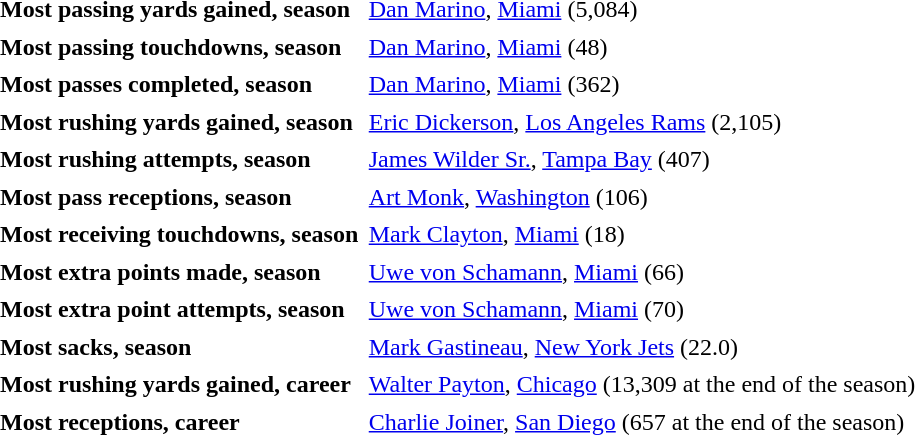<table cellpadding="3" cellspacing="1">
<tr>
<td><strong>Most passing yards gained, season</strong></td>
<td><a href='#'>Dan Marino</a>, <a href='#'>Miami</a> (5,084)</td>
</tr>
<tr>
<td><strong>Most passing touchdowns, season</strong></td>
<td><a href='#'>Dan Marino</a>, <a href='#'>Miami</a> (48)</td>
</tr>
<tr>
<td><strong>Most passes completed, season</strong></td>
<td><a href='#'>Dan Marino</a>, <a href='#'>Miami</a> (362)</td>
</tr>
<tr>
<td><strong>Most rushing yards gained, season</strong></td>
<td><a href='#'>Eric Dickerson</a>, <a href='#'>Los Angeles Rams</a> (2,105)</td>
</tr>
<tr>
<td><strong>Most rushing attempts, season</strong></td>
<td><a href='#'>James Wilder Sr.</a>, <a href='#'>Tampa Bay</a> (407)</td>
</tr>
<tr>
<td><strong>Most pass receptions, season</strong></td>
<td><a href='#'>Art Monk</a>, <a href='#'>Washington</a> (106)</td>
</tr>
<tr>
<td><strong>Most receiving touchdowns, season</strong></td>
<td><a href='#'>Mark Clayton</a>, <a href='#'>Miami</a> (18)</td>
</tr>
<tr>
<td><strong>Most extra points made, season</strong></td>
<td><a href='#'>Uwe von Schamann</a>, <a href='#'>Miami</a> (66)</td>
</tr>
<tr>
<td><strong>Most extra point attempts, season</strong></td>
<td><a href='#'>Uwe von Schamann</a>, <a href='#'>Miami</a> (70)</td>
</tr>
<tr>
<td><strong>Most sacks, season</strong></td>
<td><a href='#'>Mark Gastineau</a>, <a href='#'>New York Jets</a> (22.0)</td>
</tr>
<tr>
<td><strong>Most rushing yards gained, career</strong></td>
<td><a href='#'>Walter Payton</a>, <a href='#'>Chicago</a> (13,309 at the end of the season)</td>
</tr>
<tr>
<td><strong>Most receptions, career</strong></td>
<td><a href='#'>Charlie Joiner</a>, <a href='#'>San Diego</a> (657 at the end of the season)</td>
</tr>
</table>
